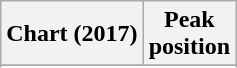<table class="wikitable plainrowheaders sortable" style="text-align:center;">
<tr>
<th scope="col">Chart (2017)</th>
<th scope="col">Peak<br>position</th>
</tr>
<tr>
</tr>
<tr>
</tr>
<tr>
</tr>
</table>
